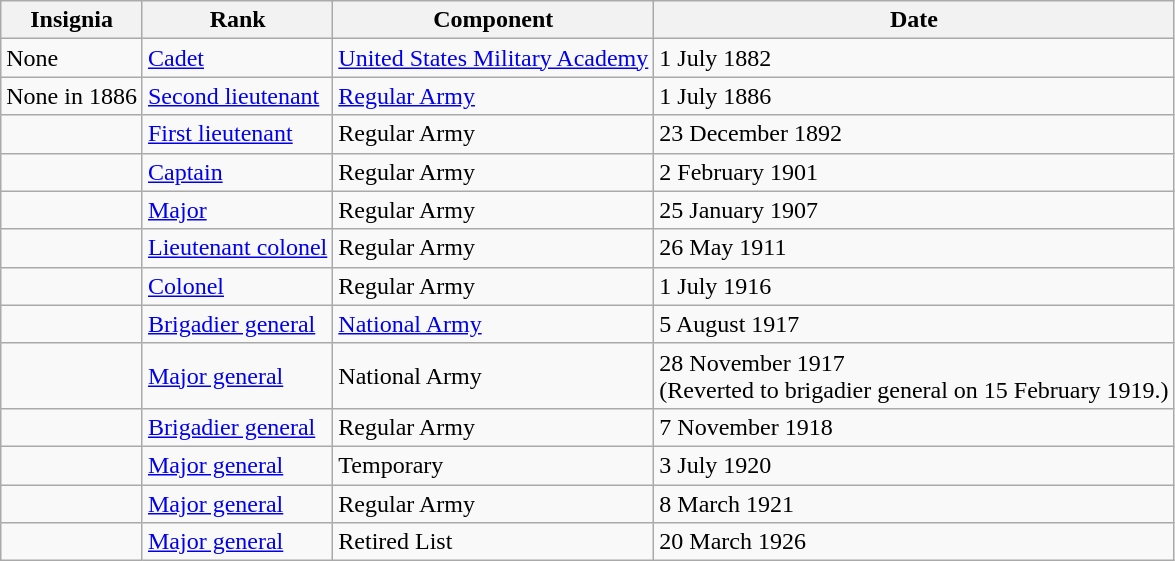<table class="wikitable">
<tr>
<th>Insignia</th>
<th>Rank</th>
<th>Component</th>
<th>Date</th>
</tr>
<tr>
<td>None</td>
<td><a href='#'>Cadet</a></td>
<td><a href='#'>United States Military Academy</a></td>
<td>1 July 1882</td>
</tr>
<tr>
<td>None in 1886</td>
<td><a href='#'>Second lieutenant</a></td>
<td><a href='#'>Regular Army</a></td>
<td>1 July 1886</td>
</tr>
<tr>
<td></td>
<td><a href='#'>First lieutenant</a></td>
<td>Regular Army</td>
<td>23 December 1892</td>
</tr>
<tr>
<td></td>
<td><a href='#'>Captain</a></td>
<td>Regular Army</td>
<td>2 February 1901</td>
</tr>
<tr>
<td></td>
<td><a href='#'>Major</a></td>
<td>Regular Army</td>
<td>25 January 1907</td>
</tr>
<tr>
<td></td>
<td><a href='#'>Lieutenant colonel</a></td>
<td>Regular Army</td>
<td>26 May 1911</td>
</tr>
<tr>
<td></td>
<td><a href='#'>Colonel</a></td>
<td>Regular Army</td>
<td>1 July 1916</td>
</tr>
<tr>
<td></td>
<td><a href='#'>Brigadier general</a></td>
<td><a href='#'>National Army</a></td>
<td>5 August 1917</td>
</tr>
<tr>
<td></td>
<td><a href='#'>Major general</a></td>
<td>National Army</td>
<td>28 November 1917 <br>(Reverted to brigadier general on 15 February 1919.)</td>
</tr>
<tr>
<td></td>
<td><a href='#'>Brigadier general</a></td>
<td>Regular Army</td>
<td>7 November 1918</td>
</tr>
<tr>
<td></td>
<td><a href='#'>Major general</a></td>
<td>Temporary</td>
<td>3 July 1920</td>
</tr>
<tr>
<td></td>
<td><a href='#'>Major general</a></td>
<td>Regular Army</td>
<td>8 March 1921</td>
</tr>
<tr>
<td></td>
<td><a href='#'>Major general</a></td>
<td>Retired List</td>
<td>20 March 1926</td>
</tr>
</table>
